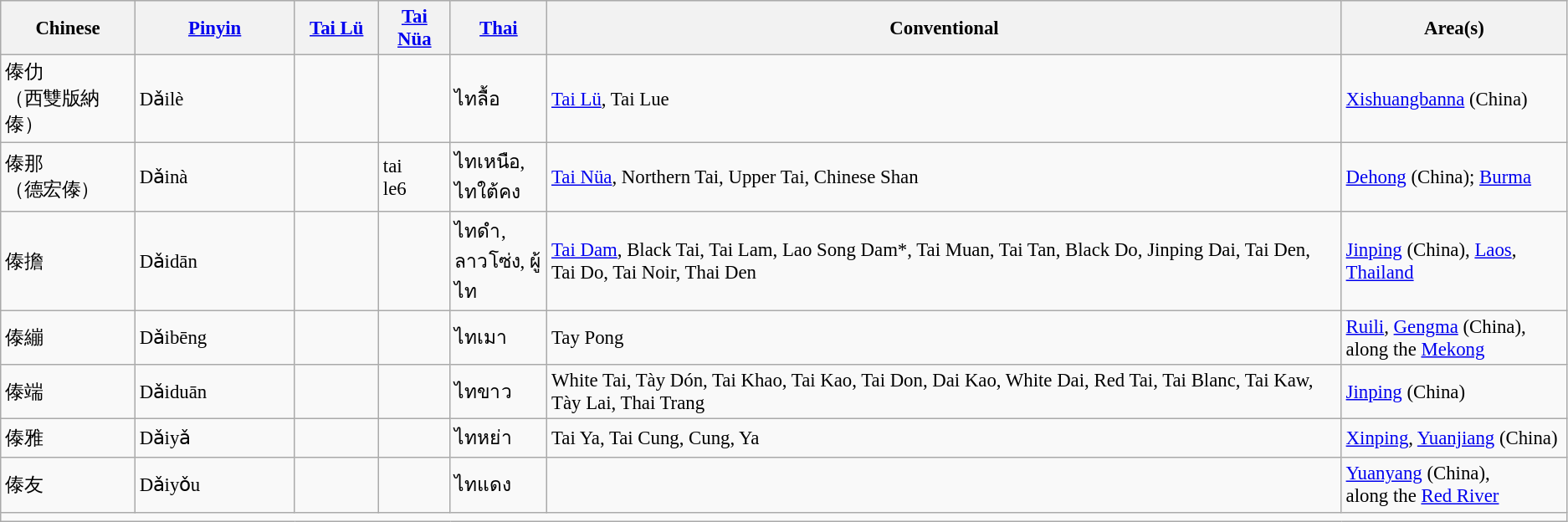<table class="wikitable" style="font-size:95%;">
<tr bgcolor="#efefef">
<th width=100px>Chinese</th>
<th width=120px><a href='#'>Pinyin</a></th>
<th width=60px><a href='#'>Tai Lü</a></th>
<th width=50px><a href='#'>Tai Nüa</a></th>
<th width=70px><a href='#'>Thai</a></th>
<th>Conventional</th>
<th>Area(s)</th>
</tr>
<tr>
<td>傣仂<br>（西雙版納傣）</td>
<td>Dǎilè<br></td>
<td></td>
<td></td>
<td>ไทลื้อ</td>
<td><a href='#'>Tai Lü</a>, Tai Lue</td>
<td><a href='#'>Xishuangbanna</a> (China)</td>
</tr>
<tr>
<td>傣那<br>（德宏傣）</td>
<td>Dǎinà<br></td>
<td></td>
<td>tai<br>le6</td>
<td>ไทเหนือ, ไทใต้คง</td>
<td><a href='#'>Tai Nüa</a>, Northern Tai, Upper Tai, Chinese Shan</td>
<td><a href='#'>Dehong</a> (China); <a href='#'>Burma</a></td>
</tr>
<tr>
<td>傣擔</td>
<td>Dǎidān</td>
<td></td>
<td></td>
<td>ไทดำ, ลาวโซ่ง, ผู้ไท</td>
<td><a href='#'>Tai Dam</a>, Black Tai, Tai Lam, Lao Song Dam*, Tai Muan, Tai Tan, Black Do, Jinping Dai, Tai Den, Tai Do, Tai Noir, Thai Den</td>
<td><a href='#'>Jinping</a> (China), <a href='#'>Laos</a>, <a href='#'>Thailand</a></td>
</tr>
<tr>
<td>傣繃</td>
<td>Dǎibēng</td>
<td></td>
<td></td>
<td>ไทเมา</td>
<td>Tay Pong</td>
<td><a href='#'>Ruili</a>, <a href='#'>Gengma</a> (China),<br>along the <a href='#'>Mekong</a></td>
</tr>
<tr>
<td>傣端</td>
<td>Dǎiduān</td>
<td></td>
<td></td>
<td>ไทขาว</td>
<td>White Tai, Tày Dón, Tai Khao, Tai Kao, Tai Don, Dai Kao, White Dai, Red Tai, Tai Blanc, Tai Kaw, Tày Lai, Thai Trang</td>
<td><a href='#'>Jinping</a> (China)</td>
</tr>
<tr>
<td>傣雅</td>
<td>Dǎiyǎ</td>
<td></td>
<td></td>
<td>ไทหย่า</td>
<td>Tai Ya, Tai Cung, Cung, Ya</td>
<td><a href='#'>Xinping</a>, <a href='#'>Yuanjiang</a> (China)</td>
</tr>
<tr>
<td>傣友</td>
<td>Dǎiyǒu</td>
<td></td>
<td></td>
<td>ไทแดง</td>
<td></td>
<td><a href='#'>Yuanyang</a> (China),<br>along the <a href='#'>Red River</a></td>
</tr>
<tr>
<td colspan="7"></td>
</tr>
</table>
